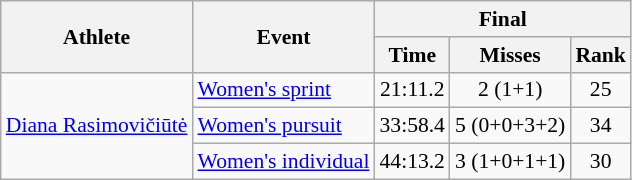<table class="wikitable" style="font-size:90%">
<tr>
<th rowspan="2">Athlete</th>
<th rowspan="2">Event</th>
<th colspan="3">Final</th>
</tr>
<tr>
<th>Time</th>
<th>Misses</th>
<th>Rank</th>
</tr>
<tr>
<td rowspan="3"><a href='#'>Diana Rasimovičiūtė</a></td>
<td><a href='#'>Women's sprint</a></td>
<td align="center">21:11.2</td>
<td align="center">2 (1+1)</td>
<td align="center">25</td>
</tr>
<tr>
<td><a href='#'>Women's pursuit</a></td>
<td align="center">33:58.4</td>
<td align="center">5 (0+0+3+2)</td>
<td align="center">34</td>
</tr>
<tr>
<td><a href='#'>Women's individual</a></td>
<td align="center">44:13.2</td>
<td align="center">3 (1+0+1+1)</td>
<td align="center">30</td>
</tr>
</table>
